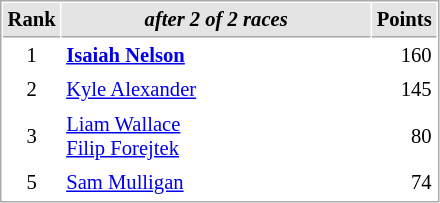<table cellspacing="1" cellpadding="3" style="border:1px solid #aaa; font-size:86%;">
<tr style="background:#e4e4e4;">
<th style="border-bottom:1px solid #aaa; width:10px;">Rank</th>
<th style="border-bottom:1px solid #aaa; width:200px; white-space:nowrap;"><em>after 2 of 2 races</em></th>
<th style="border-bottom:1px solid #aaa; width:20px;">Points</th>
</tr>
<tr>
<td style="text-align:center;">1</td>
<td> <strong><a href='#'>Isaiah Nelson</a></strong></td>
<td align="right">160</td>
</tr>
<tr>
<td style="text-align:center;">2</td>
<td> <a href='#'>Kyle Alexander</a></td>
<td align="right">145</td>
</tr>
<tr>
<td style="text-align:center;">3</td>
<td> <a href='#'>Liam Wallace</a><br> <a href='#'>Filip Forejtek</a></td>
<td align="right">80</td>
</tr>
<tr>
<td style="text-align:center;">5</td>
<td> <a href='#'>Sam Mulligan</a></td>
<td align="right">74</td>
</tr>
</table>
